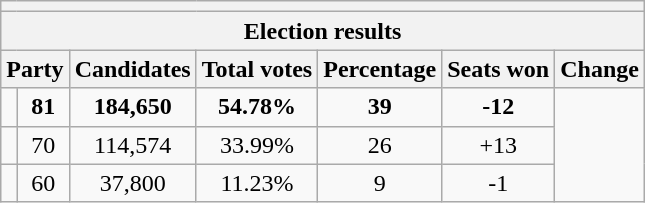<table class=wikitable>
<tr>
<th colspan=7></th>
</tr>
<tr>
<th colspan=7>Election results</th>
</tr>
<tr>
<th colspan=2>Party</th>
<th>Candidates</th>
<th>Total votes</th>
<th>Percentage</th>
<th>Seats won</th>
<th>Change</th>
</tr>
<tr>
<td></td>
<td align=center><strong>81</strong></td>
<td align=center><strong>184,650</strong></td>
<td align=center><strong>54.78%</strong></td>
<td align=center><strong>39</strong></td>
<td align=center><strong>-12</strong></td>
</tr>
<tr>
<td></td>
<td align=center>70</td>
<td align=center>114,574</td>
<td align=center>33.99%</td>
<td align=center>26</td>
<td align=center>+13</td>
</tr>
<tr>
<td></td>
<td align=center>60</td>
<td align=center>37,800</td>
<td align=center>11.23%</td>
<td align=center>9</td>
<td align=center>-1</td>
</tr>
</table>
